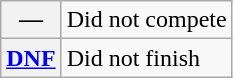<table class="wikitable">
<tr>
<th scope="row">—</th>
<td>Did not compete</td>
</tr>
<tr>
<th scope="row"><a href='#'>DNF</a></th>
<td>Did not finish</td>
</tr>
</table>
